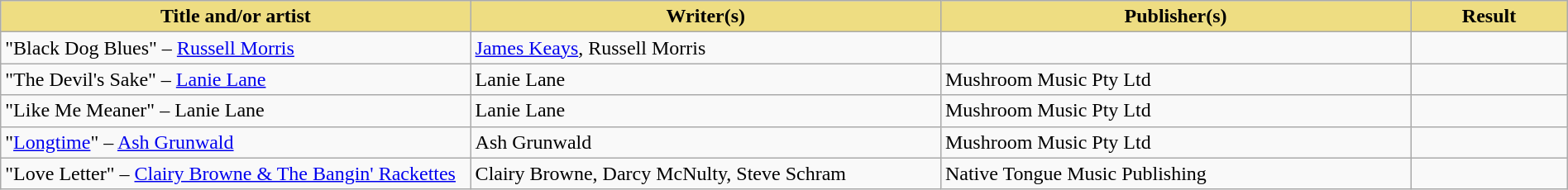<table class="wikitable" width=100%>
<tr>
<th style="width:30%;background:#EEDD82;">Title and/or artist</th>
<th style="width:30%;background:#EEDD82;">Writer(s)</th>
<th style="width:30%;background:#EEDD82;">Publisher(s)</th>
<th style="width:10%;background:#EEDD82;">Result</th>
</tr>
<tr>
<td>"Black Dog Blues" – <a href='#'>Russell Morris</a></td>
<td><a href='#'>James Keays</a>, Russell Morris</td>
<td></td>
<td></td>
</tr>
<tr>
<td>"The Devil's Sake" – <a href='#'>Lanie Lane</a></td>
<td>Lanie Lane</td>
<td>Mushroom Music Pty Ltd</td>
<td></td>
</tr>
<tr>
<td>"Like Me Meaner" – Lanie Lane</td>
<td>Lanie Lane</td>
<td>Mushroom Music Pty Ltd</td>
<td></td>
</tr>
<tr>
<td>"<a href='#'>Longtime</a>" – <a href='#'>Ash Grunwald</a></td>
<td>Ash Grunwald</td>
<td>Mushroom Music Pty Ltd</td>
<td></td>
</tr>
<tr>
<td>"Love Letter" – <a href='#'>Clairy Browne & The Bangin' Rackettes</a></td>
<td>Clairy Browne, Darcy McNulty, Steve Schram</td>
<td>Native Tongue Music Publishing</td>
<td></td>
</tr>
</table>
